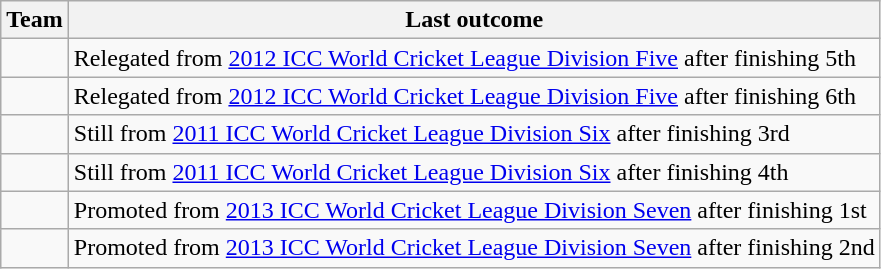<table class="wikitable">
<tr>
<th>Team</th>
<th>Last outcome</th>
</tr>
<tr>
<td></td>
<td>Relegated from <a href='#'>2012 ICC World Cricket League Division Five</a> after finishing 5th</td>
</tr>
<tr>
<td></td>
<td>Relegated from <a href='#'>2012 ICC World Cricket League Division Five</a> after finishing 6th</td>
</tr>
<tr>
<td></td>
<td>Still from <a href='#'>2011 ICC World Cricket League Division Six</a> after finishing 3rd</td>
</tr>
<tr>
<td></td>
<td>Still from <a href='#'>2011 ICC World Cricket League Division Six</a> after finishing 4th</td>
</tr>
<tr>
<td></td>
<td>Promoted from <a href='#'>2013 ICC World Cricket League Division Seven</a> after finishing 1st</td>
</tr>
<tr>
<td></td>
<td>Promoted from <a href='#'>2013 ICC World Cricket League Division Seven</a> after finishing 2nd</td>
</tr>
</table>
